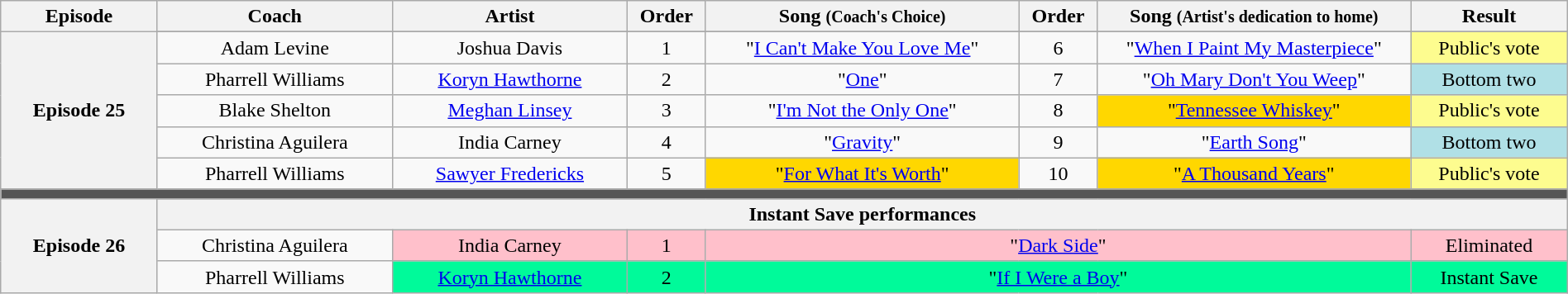<table class="wikitable" style="text-align:center; width:100%;">
<tr>
<th style="width:10%;">Episode</th>
<th style="width:15%;">Coach</th>
<th style="width:15%;">Artist</th>
<th style="width:05%;">Order</th>
<th style="width:20%;">Song <small>(Coach's Choice)</small></th>
<th style="width:05%;">Order</th>
<th style="width:20%;">Song <small>(Artist's dedication to home)</small></th>
<th style="width:10%;">Result</th>
</tr>
<tr>
<th rowspan="6" scope="row">Episode 25<br><small></small></th>
</tr>
<tr>
<td>Adam Levine</td>
<td>Joshua Davis</td>
<td>1</td>
<td>"<a href='#'>I Can't Make You Love Me</a>"</td>
<td>6</td>
<td>"<a href='#'>When I Paint My Masterpiece</a>"</td>
<td style="background:#fdfc8f;">Public's vote</td>
</tr>
<tr>
<td>Pharrell Williams</td>
<td><a href='#'>Koryn Hawthorne</a></td>
<td>2</td>
<td>"<a href='#'>One</a>"</td>
<td>7</td>
<td>"<a href='#'>Oh Mary Don't You Weep</a>"</td>
<td style="background:#B0E0E6;">Bottom two</td>
</tr>
<tr>
<td>Blake Shelton</td>
<td><a href='#'>Meghan Linsey</a></td>
<td>3</td>
<td>"<a href='#'>I'm Not the Only One</a>"</td>
<td>8</td>
<td style="background:gold;">"<a href='#'>Tennessee Whiskey</a>"</td>
<td style="background:#fdfc8f;">Public's vote</td>
</tr>
<tr>
<td>Christina Aguilera</td>
<td>India Carney</td>
<td>4</td>
<td>"<a href='#'>Gravity</a>"</td>
<td>9</td>
<td>"<a href='#'>Earth Song</a>"</td>
<td style="background:#B0E0E6;">Bottom two</td>
</tr>
<tr>
<td>Pharrell Williams</td>
<td><a href='#'>Sawyer Fredericks</a></td>
<td>5</td>
<td style="background:gold;">"<a href='#'>For What It's Worth</a>"</td>
<td>10</td>
<td style="background:gold;">"<a href='#'>A Thousand Years</a>"</td>
<td style="background:#fdfc8f;">Public's vote</td>
</tr>
<tr>
<td colspan="8" style="background:#555;"></td>
</tr>
<tr>
<th rowspan="10" scope="row">Episode 26<br><small></small></th>
</tr>
<tr>
<th colspan="7">Instant Save performances</th>
</tr>
<tr>
<td>Christina Aguilera</td>
<td style="background:pink">India Carney</td>
<td style="background:pink">1</td>
<td style="background:pink" colspan="3">"<a href='#'>Dark Side</a>"</td>
<td style="background:pink">Eliminated</td>
</tr>
<tr>
<td>Pharrell Williams</td>
<td style="background:#00FA9A;"><a href='#'>Koryn Hawthorne</a></td>
<td style="background:#00FA9A;">2</td>
<td style="background:#00FA9A;" colspan="3">"<a href='#'>If I Were a Boy</a>"</td>
<td style="background:#00FA9A;">Instant Save</td>
</tr>
</table>
